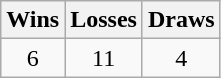<table class="wikitable">
<tr>
<th>Wins</th>
<th>Losses</th>
<th>Draws</th>
</tr>
<tr>
<td align=center>6</td>
<td align=center>11</td>
<td align=center>4</td>
</tr>
</table>
